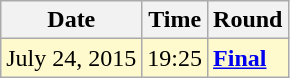<table class="wikitable">
<tr>
<th>Date</th>
<th>Time</th>
<th>Round</th>
</tr>
<tr style=background:lemonchiffon>
<td>July 24, 2015</td>
<td>19:25</td>
<td><strong><a href='#'>Final</a></strong></td>
</tr>
</table>
